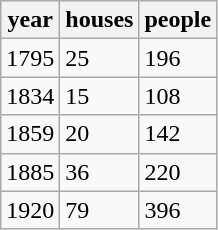<table class="wikitable">
<tr>
<th>year</th>
<th>houses</th>
<th>people</th>
</tr>
<tr>
<td>1795</td>
<td>25</td>
<td>196</td>
</tr>
<tr>
<td>1834</td>
<td>15</td>
<td>108</td>
</tr>
<tr>
<td>1859</td>
<td>20</td>
<td>142</td>
</tr>
<tr>
<td>1885</td>
<td>36</td>
<td>220</td>
</tr>
<tr>
<td>1920</td>
<td>79</td>
<td>396</td>
</tr>
</table>
